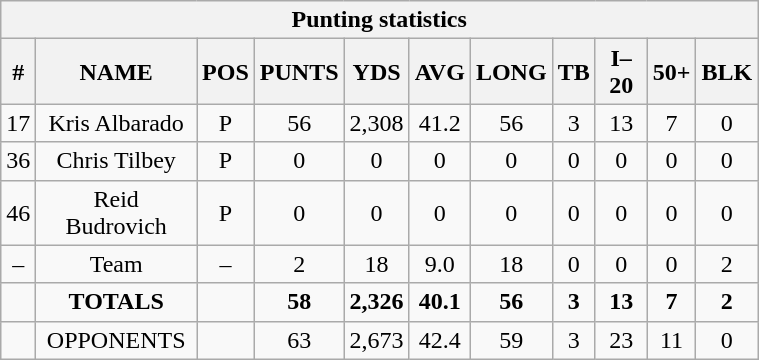<table style="width:40%; text-align:center;" class="wikitable collapsible collapsed">
<tr>
<th colspan="12">Punting statistics</th>
</tr>
<tr>
<th>#</th>
<th>NAME</th>
<th>POS</th>
<th>PUNTS</th>
<th>YDS</th>
<th>AVG</th>
<th>LONG</th>
<th>TB</th>
<th>I–20</th>
<th>50+</th>
<th>BLK</th>
</tr>
<tr>
<td>17</td>
<td>Kris Albarado</td>
<td>P</td>
<td>56</td>
<td>2,308</td>
<td>41.2</td>
<td>56</td>
<td>3</td>
<td>13</td>
<td>7</td>
<td>0</td>
</tr>
<tr>
<td>36</td>
<td>Chris Tilbey</td>
<td>P</td>
<td>0</td>
<td>0</td>
<td>0</td>
<td>0</td>
<td>0</td>
<td>0</td>
<td>0</td>
<td>0</td>
</tr>
<tr>
<td>46</td>
<td>Reid Budrovich</td>
<td>P</td>
<td>0</td>
<td>0</td>
<td>0</td>
<td>0</td>
<td>0</td>
<td>0</td>
<td>0</td>
<td>0</td>
</tr>
<tr>
<td>–</td>
<td>Team</td>
<td>–</td>
<td>2</td>
<td>18</td>
<td>9.0</td>
<td>18</td>
<td>0</td>
<td>0</td>
<td>0</td>
<td>2</td>
</tr>
<tr>
<td></td>
<td><strong>TOTALS</strong></td>
<td></td>
<td><strong>58</strong></td>
<td><strong>2,326</strong></td>
<td><strong>40.1</strong></td>
<td><strong>56</strong></td>
<td><strong>3</strong></td>
<td><strong>13</strong></td>
<td><strong>7</strong></td>
<td><strong>2</strong></td>
</tr>
<tr>
<td></td>
<td>OPPONENTS</td>
<td></td>
<td>63</td>
<td>2,673</td>
<td>42.4</td>
<td>59</td>
<td>3</td>
<td>23</td>
<td>11</td>
<td>0</td>
</tr>
</table>
